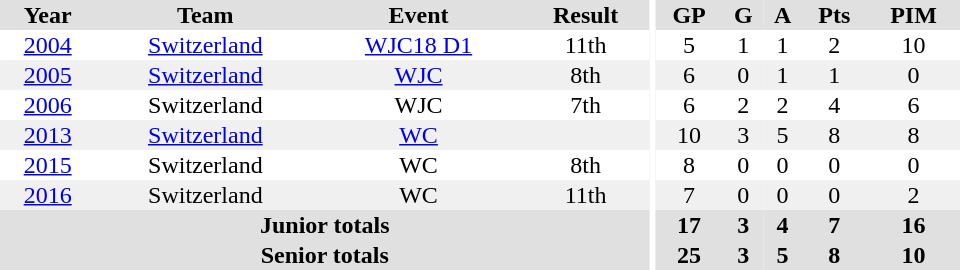<table border="0" cellpadding="1" cellspacing="0" ID="Table3" style="text-align:center; width:40em">
<tr ALIGN="center" bgcolor="#e0e0e0">
<th>Year</th>
<th>Team</th>
<th>Event</th>
<th>Result</th>
<th rowspan="99" bgcolor="#ffffff"></th>
<th>GP</th>
<th>G</th>
<th>A</th>
<th>Pts</th>
<th>PIM</th>
</tr>
<tr>
<td><a href='#'>2004</a></td>
<td><a href='#'>Switzerland</a></td>
<td><a href='#'>WJC18 D1</a></td>
<td>11th</td>
<td>5</td>
<td>1</td>
<td>1</td>
<td>2</td>
<td>10</td>
</tr>
<tr bgcolor="#f0f0f0">
<td><a href='#'>2005</a></td>
<td><a href='#'>Switzerland</a></td>
<td><a href='#'>WJC</a></td>
<td>8th</td>
<td>6</td>
<td>0</td>
<td>1</td>
<td>1</td>
<td>0</td>
</tr>
<tr>
<td><a href='#'>2006</a></td>
<td>Switzerland</td>
<td>WJC</td>
<td>7th</td>
<td>6</td>
<td>2</td>
<td>2</td>
<td>4</td>
<td>6</td>
</tr>
<tr bgcolor="#f0f0f0">
<td><a href='#'>2013</a></td>
<td><a href='#'>Switzerland</a></td>
<td><a href='#'>WC</a></td>
<td></td>
<td>10</td>
<td>3</td>
<td>5</td>
<td>8</td>
<td>8</td>
</tr>
<tr>
<td><a href='#'>2015</a></td>
<td>Switzerland</td>
<td>WC</td>
<td>8th</td>
<td>8</td>
<td>0</td>
<td>0</td>
<td>0</td>
<td>0</td>
</tr>
<tr bgcolor="#f0f0f0">
<td><a href='#'>2016</a></td>
<td>Switzerland</td>
<td>WC</td>
<td>11th</td>
<td>7</td>
<td>0</td>
<td>0</td>
<td>0</td>
<td>2</td>
</tr>
<tr bgcolor="#e0e0e0">
<th colspan="4">Junior totals</th>
<th>17</th>
<th>3</th>
<th>4</th>
<th>7</th>
<th>16</th>
</tr>
<tr bgcolor="#e0e0e0">
<th colspan="4">Senior totals</th>
<th>25</th>
<th>3</th>
<th>5</th>
<th>8</th>
<th>10</th>
</tr>
</table>
